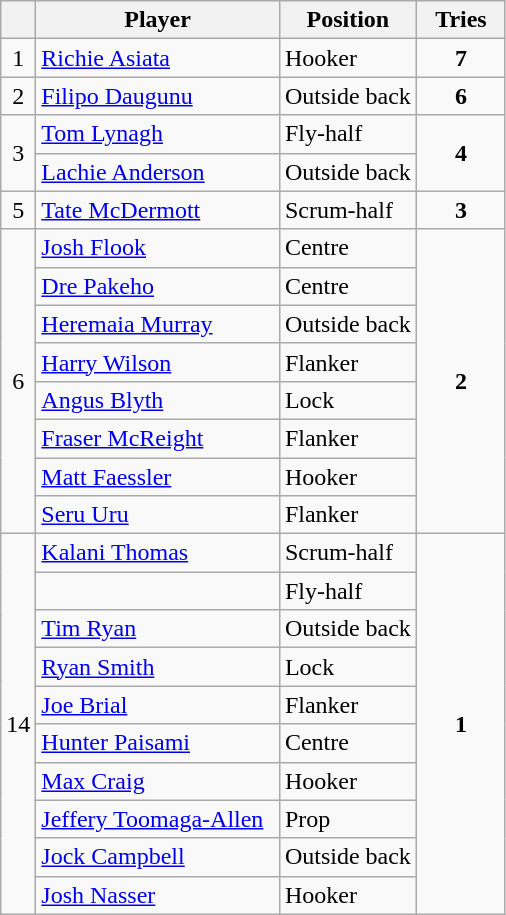<table class="wikitable">
<tr>
<th></th>
<th width=155>Player</th>
<th>Position</th>
<th width=52>Tries</th>
</tr>
<tr>
<td align=center>1</td>
<td> <a href='#'>Richie Asiata</a></td>
<td>Hooker</td>
<td align=center><strong>7</strong></td>
</tr>
<tr>
<td align=center>2</td>
<td> <a href='#'>Filipo Daugunu</a></td>
<td>Outside back</td>
<td align=center><strong>6</strong></td>
</tr>
<tr>
<td align=center rowspan=2>3</td>
<td> <a href='#'>Tom Lynagh</a></td>
<td>Fly-half</td>
<td align=center rowspan=2><strong>4</strong></td>
</tr>
<tr>
<td> <a href='#'>Lachie Anderson</a></td>
<td>Outside back</td>
</tr>
<tr>
<td align=center>5</td>
<td> <a href='#'>Tate McDermott</a></td>
<td>Scrum-half</td>
<td align=center><strong>3</strong></td>
</tr>
<tr>
<td align=center rowspan=8>6</td>
<td> <a href='#'>Josh Flook</a></td>
<td>Centre</td>
<td align=center rowspan=8><strong>2</strong></td>
</tr>
<tr>
<td> <a href='#'>Dre Pakeho</a></td>
<td>Centre</td>
</tr>
<tr>
<td> <a href='#'>Heremaia Murray</a></td>
<td>Outside back</td>
</tr>
<tr>
<td> <a href='#'>Harry Wilson</a></td>
<td>Flanker</td>
</tr>
<tr>
<td> <a href='#'>Angus Blyth</a></td>
<td>Lock</td>
</tr>
<tr>
<td> <a href='#'>Fraser McReight</a></td>
<td>Flanker</td>
</tr>
<tr>
<td> <a href='#'>Matt Faessler</a></td>
<td>Hooker</td>
</tr>
<tr>
<td> <a href='#'>Seru Uru</a></td>
<td>Flanker</td>
</tr>
<tr>
<td align=center rowspan=10>14</td>
<td> <a href='#'>Kalani Thomas</a></td>
<td>Scrum-half</td>
<td align=center rowspan=10><strong>1</strong></td>
</tr>
<tr>
<td></td>
<td>Fly-half</td>
</tr>
<tr>
<td> <a href='#'>Tim Ryan</a></td>
<td>Outside back</td>
</tr>
<tr>
<td> <a href='#'>Ryan Smith</a></td>
<td>Lock</td>
</tr>
<tr>
<td> <a href='#'>Joe Brial</a></td>
<td>Flanker</td>
</tr>
<tr>
<td> <a href='#'>Hunter Paisami</a></td>
<td>Centre</td>
</tr>
<tr>
<td> <a href='#'>Max Craig</a></td>
<td>Hooker</td>
</tr>
<tr>
<td> <a href='#'>Jeffery Toomaga-Allen</a></td>
<td>Prop</td>
</tr>
<tr>
<td> <a href='#'>Jock Campbell</a></td>
<td>Outside back</td>
</tr>
<tr>
<td> <a href='#'>Josh Nasser</a></td>
<td>Hooker</td>
</tr>
</table>
